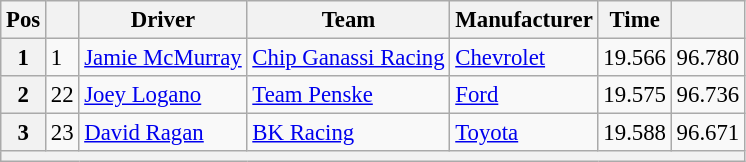<table class="wikitable" style="font-size:95%">
<tr>
<th>Pos</th>
<th></th>
<th>Driver</th>
<th>Team</th>
<th>Manufacturer</th>
<th>Time</th>
<th></th>
</tr>
<tr>
<th>1</th>
<td>1</td>
<td><a href='#'>Jamie McMurray</a></td>
<td><a href='#'>Chip Ganassi Racing</a></td>
<td><a href='#'>Chevrolet</a></td>
<td>19.566</td>
<td>96.780</td>
</tr>
<tr>
<th>2</th>
<td>22</td>
<td><a href='#'>Joey Logano</a></td>
<td><a href='#'>Team Penske</a></td>
<td><a href='#'>Ford</a></td>
<td>19.575</td>
<td>96.736</td>
</tr>
<tr>
<th>3</th>
<td>23</td>
<td><a href='#'>David Ragan</a></td>
<td><a href='#'>BK Racing</a></td>
<td><a href='#'>Toyota</a></td>
<td>19.588</td>
<td>96.671</td>
</tr>
<tr>
<th colspan="7"></th>
</tr>
</table>
